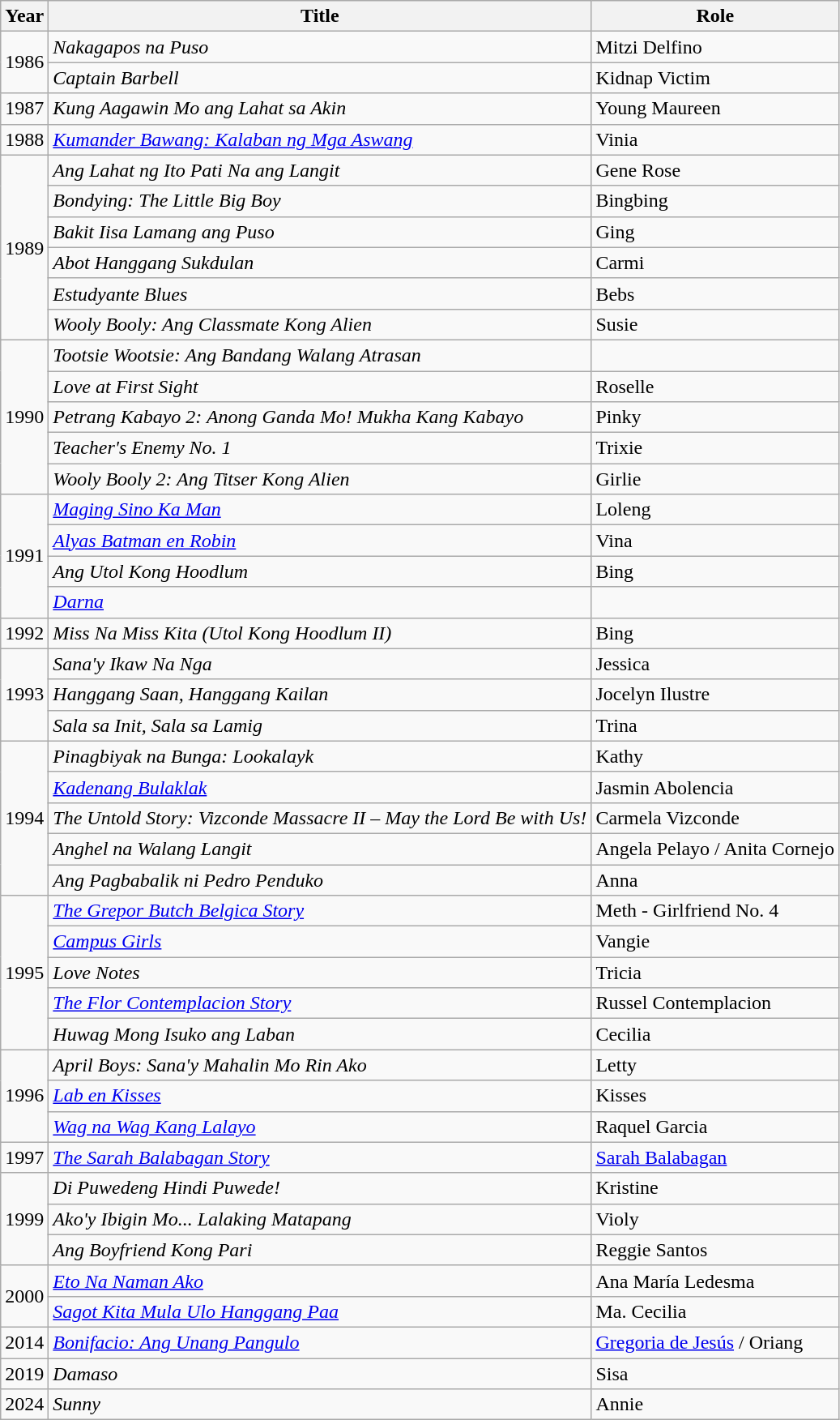<table class="wikitable">
<tr>
<th>Year</th>
<th>Title</th>
<th>Role</th>
</tr>
<tr>
<td rowspan=2>1986</td>
<td><em>Nakagapos na Puso</em></td>
<td>Mitzi Delfino</td>
</tr>
<tr>
<td><em>Captain Barbell</em></td>
<td>Kidnap Victim</td>
</tr>
<tr>
<td>1987</td>
<td><em>Kung Aagawin Mo ang Lahat sa Akin</em></td>
<td>Young Maureen</td>
</tr>
<tr>
<td>1988</td>
<td><em><a href='#'>Kumander Bawang: Kalaban ng Mga Aswang</a></em></td>
<td>Vinia</td>
</tr>
<tr>
<td rowspan=6>1989</td>
<td><em>Ang Lahat ng Ito Pati Na ang Langit</em></td>
<td>Gene Rose</td>
</tr>
<tr>
<td><em>Bondying: The Little Big Boy</em></td>
<td>Bingbing</td>
</tr>
<tr>
<td><em>Bakit Iisa Lamang ang Puso</em></td>
<td>Ging</td>
</tr>
<tr>
<td><em>Abot Hanggang Sukdulan</em></td>
<td>Carmi</td>
</tr>
<tr>
<td><em>Estudyante Blues</em></td>
<td>Bebs</td>
</tr>
<tr>
<td><em>Wooly Booly: Ang Classmate Kong Alien</em></td>
<td>Susie</td>
</tr>
<tr>
<td rowspan=5>1990</td>
<td><em>Tootsie Wootsie: Ang Bandang Walang Atrasan</em></td>
<td></td>
</tr>
<tr>
<td><em>Love at First Sight</em></td>
<td>Roselle</td>
</tr>
<tr>
<td><em>Petrang Kabayo 2: Anong Ganda Mo! Mukha Kang Kabayo</em></td>
<td>Pinky</td>
</tr>
<tr>
<td><em>Teacher's Enemy No. 1</em></td>
<td>Trixie</td>
</tr>
<tr>
<td><em>Wooly Booly 2: Ang Titser Kong Alien</em></td>
<td>Girlie</td>
</tr>
<tr>
<td rowspan=4>1991</td>
<td><em><a href='#'>Maging Sino Ka Man</a></em></td>
<td>Loleng</td>
</tr>
<tr>
<td><em><a href='#'>Alyas Batman en Robin</a></em></td>
<td>Vina</td>
</tr>
<tr>
<td><em>Ang Utol Kong Hoodlum</em></td>
<td>Bing</td>
</tr>
<tr>
<td><em><a href='#'>Darna</a></em></td>
<td></td>
</tr>
<tr>
<td>1992</td>
<td><em>Miss Na Miss Kita (Utol Kong Hoodlum II)</em></td>
<td>Bing</td>
</tr>
<tr>
<td rowspan=3>1993</td>
<td><em>Sana'y Ikaw Na Nga</em></td>
<td>Jessica</td>
</tr>
<tr>
<td><em>Hanggang Saan, Hanggang Kailan</em></td>
<td>Jocelyn Ilustre</td>
</tr>
<tr>
<td><em>Sala sa Init, Sala sa Lamig</em></td>
<td>Trina</td>
</tr>
<tr>
<td rowspan=5>1994</td>
<td><em>Pinagbiyak na Bunga: Lookalayk</em></td>
<td>Kathy</td>
</tr>
<tr>
<td><em><a href='#'>Kadenang Bulaklak</a></em></td>
<td>Jasmin Abolencia</td>
</tr>
<tr>
<td><em>The Untold Story: Vizconde Massacre II – May the Lord Be with Us!</em></td>
<td>Carmela Vizconde</td>
</tr>
<tr>
<td><em>Anghel na Walang Langit</em></td>
<td>Angela Pelayo / Anita Cornejo</td>
</tr>
<tr>
<td><em>Ang Pagbabalik ni Pedro Penduko</em></td>
<td>Anna</td>
</tr>
<tr>
<td rowspan=5>1995</td>
<td><em><a href='#'>The Grepor Butch Belgica Story</a></em></td>
<td>Meth - Girlfriend No. 4</td>
</tr>
<tr>
<td><em><a href='#'>Campus Girls</a></em></td>
<td>Vangie</td>
</tr>
<tr>
<td><em>Love Notes</em></td>
<td>Tricia</td>
</tr>
<tr>
<td><em><a href='#'>The Flor Contemplacion Story</a></em></td>
<td>Russel Contemplacion</td>
</tr>
<tr>
<td><em>Huwag Mong Isuko ang Laban</em></td>
<td>Cecilia</td>
</tr>
<tr>
<td rowspan=3>1996</td>
<td><em>April Boys: Sana'y Mahalin Mo Rin Ako</em></td>
<td>Letty</td>
</tr>
<tr>
<td><em><a href='#'>Lab en Kisses</a></em></td>
<td>Kisses</td>
</tr>
<tr>
<td><em><a href='#'>Wag na Wag Kang Lalayo</a></em></td>
<td>Raquel Garcia</td>
</tr>
<tr>
<td>1997</td>
<td><em><a href='#'>The Sarah Balabagan Story</a></em></td>
<td><a href='#'>Sarah Balabagan</a></td>
</tr>
<tr>
<td rowspan=3>1999</td>
<td><em>Di Puwedeng Hindi Puwede!</em></td>
<td>Kristine</td>
</tr>
<tr>
<td><em>Ako'y Ibigin Mo... Lalaking Matapang</em></td>
<td>Violy</td>
</tr>
<tr>
<td><em>Ang Boyfriend Kong Pari</em></td>
<td>Reggie Santos</td>
</tr>
<tr>
<td rowspan=2>2000</td>
<td><em><a href='#'>Eto Na Naman Ako</a></em></td>
<td>Ana María Ledesma</td>
</tr>
<tr>
<td><em><a href='#'>Sagot Kita Mula Ulo Hanggang Paa</a></em></td>
<td>Ma. Cecilia</td>
</tr>
<tr>
<td>2014</td>
<td><em><a href='#'>Bonifacio: Ang Unang Pangulo</a></em></td>
<td><a href='#'>Gregoria de Jesús</a> / Oriang</td>
</tr>
<tr>
<td>2019</td>
<td><em>Damaso</em></td>
<td>Sisa</td>
</tr>
<tr>
<td>2024</td>
<td><em>Sunny</em></td>
<td>Annie</td>
</tr>
</table>
